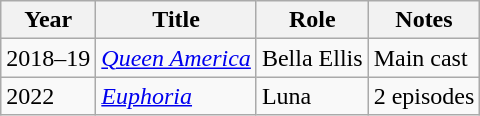<table class="wikitable">
<tr>
<th><strong>Year</strong></th>
<th>Title</th>
<th>Role</th>
<th>Notes</th>
</tr>
<tr>
<td>2018–19</td>
<td><em><a href='#'>Queen America</a></em></td>
<td>Bella Ellis</td>
<td>Main cast</td>
</tr>
<tr>
<td>2022</td>
<td><em><a href='#'>Euphoria</a></em></td>
<td>Luna</td>
<td>2 episodes</td>
</tr>
</table>
